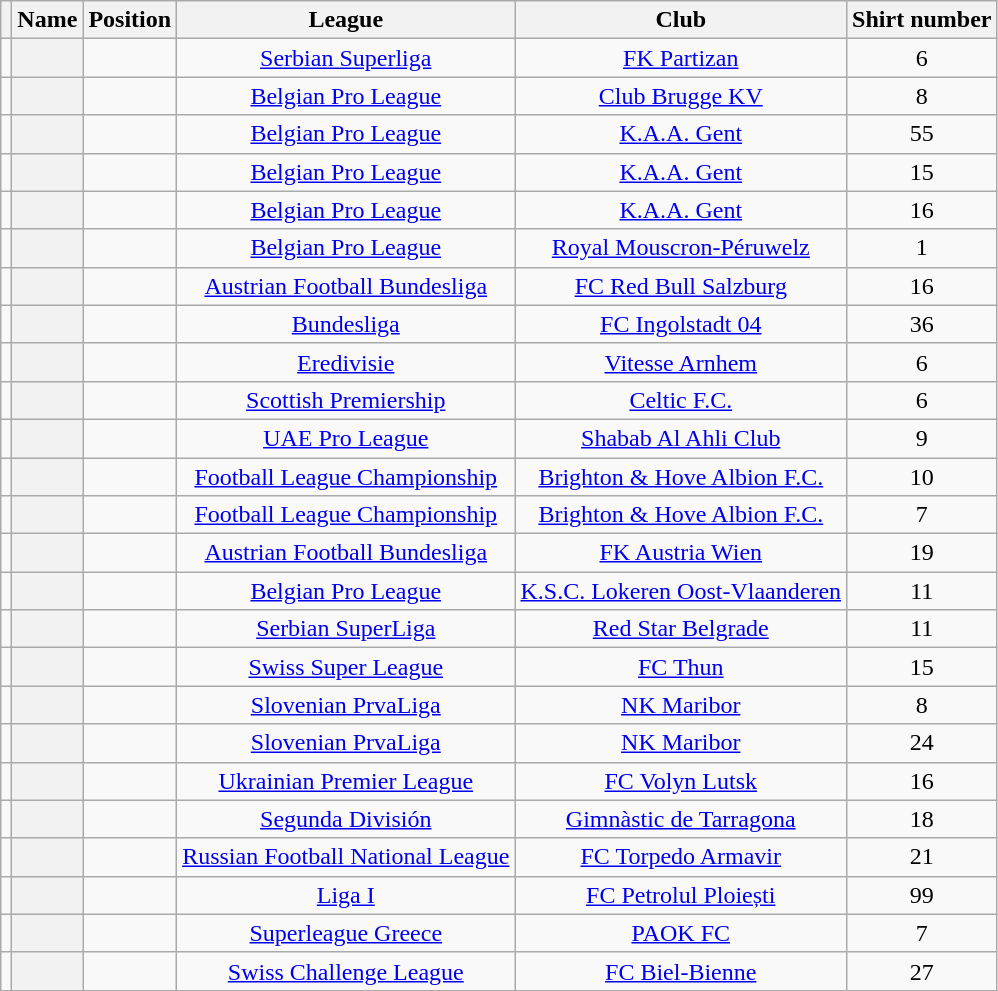<table class="wikitable plainrowheaders sortable" style="text-align: center;">
<tr>
<th scope="col"></th>
<th scope="col">Name</th>
<th scope="col">Position</th>
<th scope="col">League</th>
<th scope="col">Club</th>
<th scope="col">Shirt number</th>
</tr>
<tr>
<td></td>
<th scope="row"></th>
<td></td>
<td><a href='#'>Serbian Superliga</a></td>
<td><a href='#'>FK Partizan</a></td>
<td>6</td>
</tr>
<tr>
<td></td>
<th scope="row"></th>
<td></td>
<td><a href='#'>Belgian Pro League</a></td>
<td><a href='#'>Club Brugge KV</a></td>
<td>8</td>
</tr>
<tr>
<td></td>
<th scope="row"></th>
<td></td>
<td><a href='#'>Belgian Pro League</a></td>
<td><a href='#'>K.A.A. Gent</a></td>
<td>55</td>
</tr>
<tr>
<td></td>
<th scope="row"></th>
<td></td>
<td><a href='#'>Belgian Pro League</a></td>
<td><a href='#'>K.A.A. Gent</a></td>
<td>15</td>
</tr>
<tr>
<td></td>
<th scope="row"></th>
<td></td>
<td><a href='#'>Belgian Pro League</a></td>
<td><a href='#'>K.A.A. Gent</a></td>
<td>16</td>
</tr>
<tr>
<td></td>
<th scope="row"></th>
<td></td>
<td><a href='#'>Belgian Pro League</a></td>
<td><a href='#'>Royal Mouscron-Péruwelz</a></td>
<td>1</td>
</tr>
<tr>
<td></td>
<th scope="row"></th>
<td></td>
<td><a href='#'>Austrian Football Bundesliga</a></td>
<td><a href='#'>FC Red Bull Salzburg</a></td>
<td>16</td>
</tr>
<tr>
<td></td>
<th scope="row"></th>
<td></td>
<td><a href='#'>Bundesliga</a></td>
<td><a href='#'>FC Ingolstadt 04</a></td>
<td>36</td>
</tr>
<tr>
<td></td>
<th scope="row"></th>
<td></td>
<td><a href='#'>Eredivisie</a></td>
<td><a href='#'>Vitesse Arnhem</a></td>
<td>6</td>
</tr>
<tr>
<td></td>
<th scope="row"></th>
<td></td>
<td><a href='#'>Scottish Premiership</a></td>
<td><a href='#'>Celtic F.C.</a></td>
<td>6</td>
</tr>
<tr>
<td></td>
<th scope="row"></th>
<td></td>
<td><a href='#'>UAE Pro League</a></td>
<td><a href='#'>Shabab Al Ahli Club</a></td>
<td>9</td>
</tr>
<tr>
<td></td>
<th scope="row"></th>
<td></td>
<td><a href='#'>Football League Championship</a></td>
<td><a href='#'>Brighton & Hove Albion F.C.</a></td>
<td>10</td>
</tr>
<tr>
<td></td>
<th scope="row"></th>
<td></td>
<td><a href='#'>Football League Championship</a></td>
<td><a href='#'>Brighton & Hove Albion F.C.</a></td>
<td>7</td>
</tr>
<tr>
<td></td>
<th scope="row"></th>
<td></td>
<td><a href='#'>Austrian Football Bundesliga</a></td>
<td><a href='#'>FK Austria Wien</a></td>
<td>19</td>
</tr>
<tr>
<td></td>
<th scope="row"></th>
<td></td>
<td><a href='#'>Belgian Pro League</a></td>
<td><a href='#'>K.S.C. Lokeren Oost-Vlaanderen</a></td>
<td>11</td>
</tr>
<tr>
<td></td>
<th scope="row"></th>
<td></td>
<td><a href='#'>Serbian SuperLiga</a></td>
<td><a href='#'>Red Star Belgrade</a></td>
<td>11</td>
</tr>
<tr>
<td></td>
<th scope="row"></th>
<td></td>
<td><a href='#'>Swiss Super League</a></td>
<td><a href='#'>FC Thun</a></td>
<td>15</td>
</tr>
<tr>
<td></td>
<th scope="row"></th>
<td></td>
<td><a href='#'>Slovenian PrvaLiga</a></td>
<td><a href='#'>NK Maribor</a></td>
<td>8</td>
</tr>
<tr>
<td></td>
<th scope="row"></th>
<td></td>
<td><a href='#'>Slovenian PrvaLiga</a></td>
<td><a href='#'>NK Maribor</a></td>
<td>24</td>
</tr>
<tr>
<td></td>
<th scope="row"></th>
<td></td>
<td><a href='#'>Ukrainian Premier League</a></td>
<td><a href='#'>FC Volyn Lutsk</a></td>
<td>16</td>
</tr>
<tr>
<td></td>
<th scope="row"></th>
<td></td>
<td><a href='#'>Segunda División</a></td>
<td><a href='#'>Gimnàstic de Tarragona</a></td>
<td>18</td>
</tr>
<tr>
<td></td>
<th scope="row"></th>
<td></td>
<td><a href='#'>Russian Football National League</a></td>
<td><a href='#'>FC Torpedo Armavir</a></td>
<td>21</td>
</tr>
<tr>
<td></td>
<th scope="row"></th>
<td></td>
<td><a href='#'>Liga I</a></td>
<td><a href='#'>FC Petrolul Ploiești</a></td>
<td>99</td>
</tr>
<tr>
<td></td>
<th scope="row"></th>
<td></td>
<td><a href='#'>Superleague Greece</a></td>
<td><a href='#'>PAOK FC</a></td>
<td>7</td>
</tr>
<tr>
<td></td>
<th scope="row"></th>
<td></td>
<td><a href='#'>Swiss Challenge League</a></td>
<td><a href='#'>FC Biel-Bienne</a></td>
<td>27</td>
</tr>
</table>
